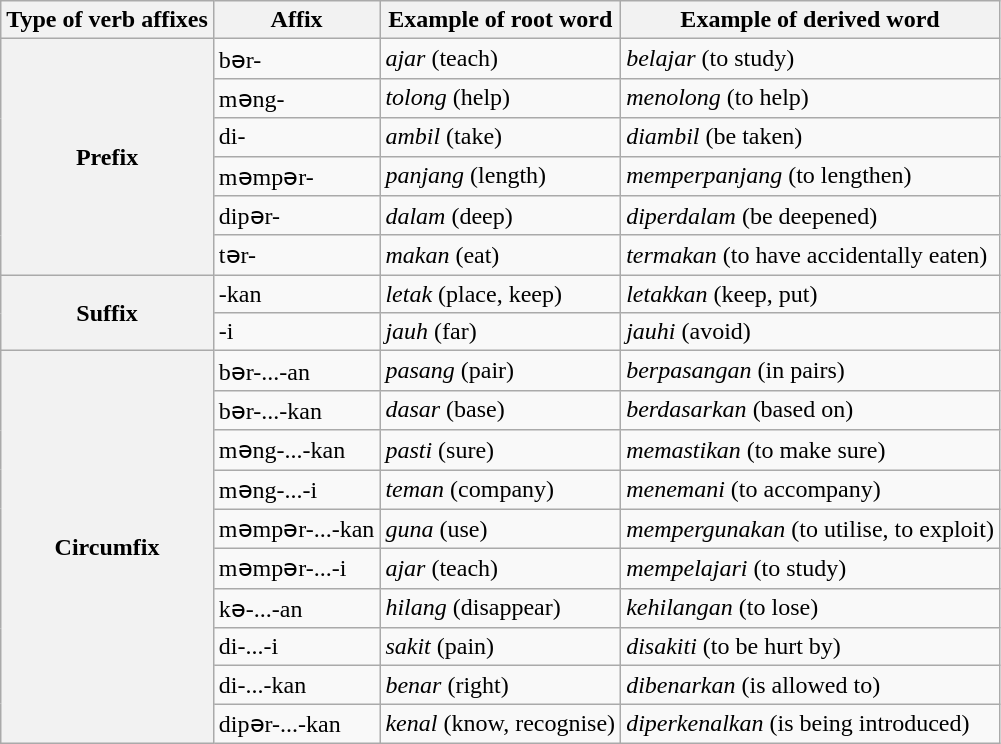<table class="wikitable">
<tr>
<th>Type of verb affixes</th>
<th>Affix</th>
<th>Example of root word</th>
<th>Example of derived word</th>
</tr>
<tr>
<th rowspan=6>Prefix</th>
<td>bər-</td>
<td><em>ajar</em> (teach)</td>
<td><em>belajar</em> (to study)</td>
</tr>
<tr>
<td>məng-</td>
<td><em>tolong</em> (help)</td>
<td><em>menolong</em> (to help)</td>
</tr>
<tr>
<td>di-</td>
<td><em>ambil</em> (take)</td>
<td><em>diambil</em> (be taken)</td>
</tr>
<tr>
<td>məmpər-</td>
<td><em>panjang</em> (length)</td>
<td><em>memperpanjang</em> (to lengthen)</td>
</tr>
<tr>
<td>dipər-</td>
<td><em>dalam</em> (deep)</td>
<td><em>diperdalam</em> (be deepened)</td>
</tr>
<tr>
<td>tər-</td>
<td><em>makan</em> (eat)</td>
<td><em>termakan</em> (to have accidentally eaten)</td>
</tr>
<tr>
<th rowspan=2>Suffix</th>
<td>-kan</td>
<td><em>letak</em> (place, keep)</td>
<td><em>letakkan</em> (keep, put)</td>
</tr>
<tr>
<td>-i</td>
<td><em>jauh</em> (far)</td>
<td><em>jauhi</em> (avoid)</td>
</tr>
<tr>
<th rowspan=10>Circumfix</th>
<td>bər-...-an</td>
<td><em>pasang</em> (pair)</td>
<td><em>berpasangan</em> (in pairs)</td>
</tr>
<tr>
<td>bər-...-kan</td>
<td><em>dasar</em> (base)</td>
<td><em>berdasarkan</em> (based on)</td>
</tr>
<tr>
<td>məng-...-kan</td>
<td><em>pasti</em> (sure)</td>
<td><em>memastikan</em> (to make sure)</td>
</tr>
<tr>
<td>məng-...-i</td>
<td><em>teman</em> (company)</td>
<td><em>menemani</em> (to accompany)</td>
</tr>
<tr>
<td>məmpər-...-kan</td>
<td><em>guna</em> (use)</td>
<td><em>mempergunakan</em> (to utilise, to exploit)</td>
</tr>
<tr>
<td>məmpər-...-i</td>
<td><em>ajar</em> (teach)</td>
<td><em>mempelajari</em> (to study)</td>
</tr>
<tr>
<td>kə-...-an</td>
<td><em>hilang</em> (disappear)</td>
<td><em>kehilangan</em> (to lose)</td>
</tr>
<tr>
<td>di-...-i</td>
<td><em>sakit</em> (pain)</td>
<td><em>disakiti</em> (to be hurt by)</td>
</tr>
<tr>
<td>di-...-kan</td>
<td><em>benar</em> (right)</td>
<td><em>dibenarkan</em> (is allowed to)</td>
</tr>
<tr>
<td>dipər-...-kan</td>
<td><em>kenal</em> (know, recognise)</td>
<td><em>diperkenalkan</em> (is being introduced)</td>
</tr>
</table>
